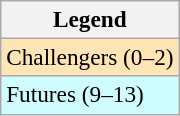<table class="wikitable collapsible collapsed" style=font-size:97%>
<tr>
<th>Legend</th>
</tr>
<tr bgcolor=moccasin>
<td>Challengers (0–2)</td>
</tr>
<tr bgcolor=CFFCFF>
<td>Futures (9–13)</td>
</tr>
</table>
